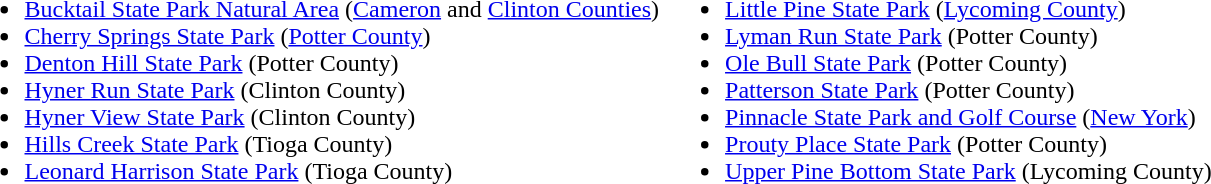<table>
<tr valign="top">
<td><br><ul><li><a href='#'>Bucktail State Park Natural Area</a> (<a href='#'>Cameron</a> and <a href='#'>Clinton Counties</a>)</li><li><a href='#'>Cherry Springs State Park</a> (<a href='#'>Potter County</a>)</li><li><a href='#'>Denton Hill State Park</a> (Potter County)</li><li><a href='#'>Hyner Run State Park</a> (Clinton County)</li><li><a href='#'>Hyner View State Park</a> (Clinton County)</li><li><a href='#'>Hills Creek State Park</a> (Tioga County)</li><li><a href='#'>Leonard Harrison State Park</a> (Tioga County)</li></ul></td>
<td><br><ul><li><a href='#'>Little Pine State Park</a> (<a href='#'>Lycoming County</a>)</li><li><a href='#'>Lyman Run State Park</a> (Potter County)</li><li><a href='#'>Ole Bull State Park</a> (Potter County)</li><li><a href='#'>Patterson State Park</a> (Potter County)</li><li><a href='#'>Pinnacle State Park and Golf Course</a> (<a href='#'>New York</a>)</li><li><a href='#'>Prouty Place State Park</a> (Potter County)</li><li><a href='#'>Upper Pine Bottom State Park</a> (Lycoming County)</li></ul></td>
</tr>
</table>
